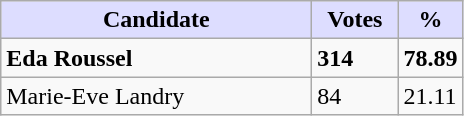<table class="wikitable">
<tr>
<th style="background:#ddf; width:200px;">Candidate</th>
<th style="background:#ddf; width:50px;">Votes</th>
<th style="background:#ddf; width:30px;">%</th>
</tr>
<tr>
<td><strong>Eda Roussel</strong></td>
<td><strong>314</strong></td>
<td><strong>78.89</strong></td>
</tr>
<tr>
<td>Marie-Eve Landry</td>
<td>84</td>
<td>21.11</td>
</tr>
</table>
